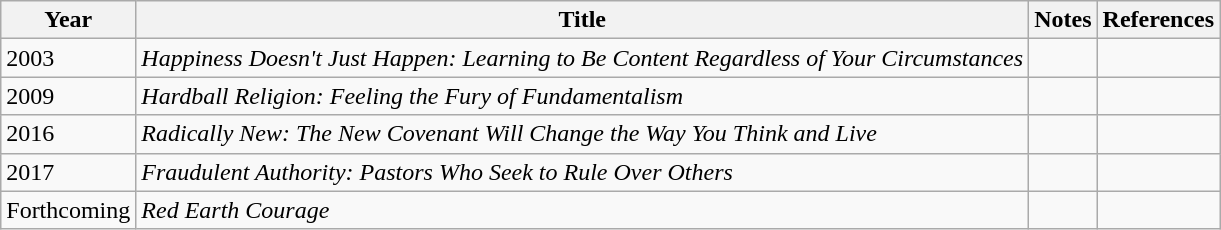<table class="wikitable sortable">
<tr>
<th>Year</th>
<th>Title</th>
<th class="unsortable">Notes</th>
<th>References</th>
</tr>
<tr>
<td>2003</td>
<td><em>Happiness Doesn't Just Happen: Learning to Be Content Regardless of Your Circumstances</em></td>
<td></td>
<td></td>
</tr>
<tr>
<td>2009</td>
<td><em>Hardball Religion: Feeling the Fury of Fundamentalism</em></td>
<td></td>
<td></td>
</tr>
<tr>
<td>2016</td>
<td><em>Radically New: The New Covenant Will Change the Way You Think and Live</em></td>
<td></td>
<td></td>
</tr>
<tr>
<td>2017</td>
<td><em>Fraudulent Authority: Pastors Who Seek to Rule Over Others</em></td>
<td></td>
<td></td>
</tr>
<tr>
<td>Forthcoming</td>
<td><em>Red Earth Courage</em></td>
<td></td>
<td></td>
</tr>
</table>
